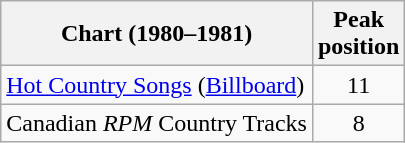<table class="wikitable sortable">
<tr>
<th align="left">Chart (1980–1981)</th>
<th align="center">Peak<br>position</th>
</tr>
<tr>
<td><a href='#'>Hot Country Songs</a> (<a href='#'>Billboard</a>)</td>
<td style="text-align:center;">11</td>
</tr>
<tr>
<td align="left">Canadian <em>RPM</em> Country Tracks</td>
<td align="center">8</td>
</tr>
</table>
